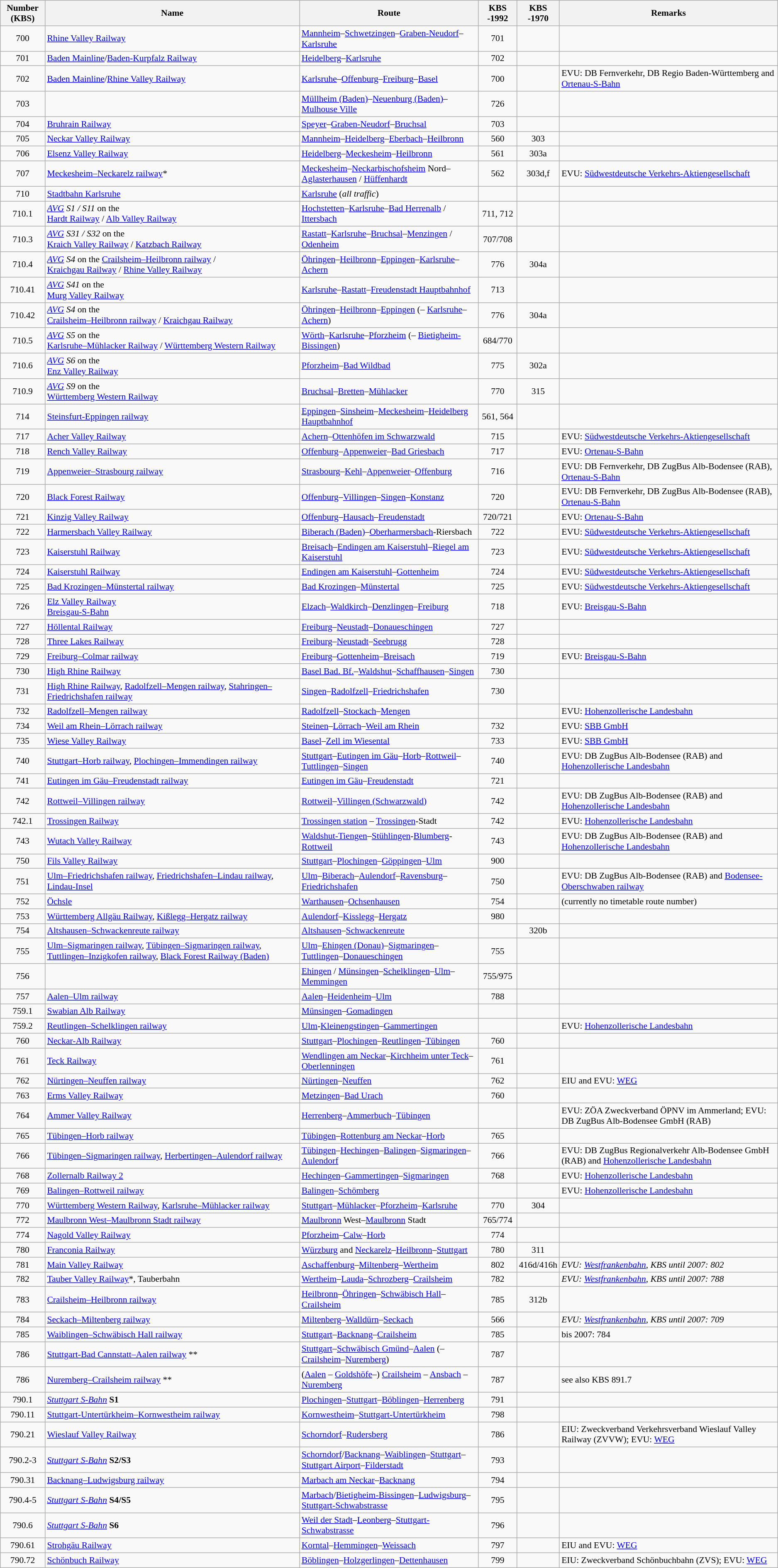<table class="wikitable" style="Font-Size: 90%">
<tr>
<th style="text-align:center; width:65px;">Number <br>(KBS)</th>
<th>Name</th>
<th>Route</th>
<th style="width:55px;">KBS -1992</th>
<th style="width:55px;">KBS -1970</th>
<th>Remarks</th>
</tr>
<tr>
<td style="text-align:center;">700</td>
<td><a href='#'>Rhine Valley Railway</a></td>
<td><a href='#'>Mannheim</a>–<a href='#'>Schwetzingen</a>–<a href='#'>Graben-Neudorf</a>–<a href='#'>Karlsruhe</a></td>
<td style="text-align:center;">701</td>
<td style="text-align:center;"></td>
<td></td>
</tr>
<tr>
<td style="text-align:center;">701</td>
<td><a href='#'>Baden Mainline</a>/<a href='#'>Baden-Kurpfalz Railway</a></td>
<td><a href='#'>Heidelberg</a>–<a href='#'>Karlsruhe</a></td>
<td style="text-align:center;">702</td>
<td style="text-align:center;"></td>
<td></td>
</tr>
<tr>
<td style="text-align:center;">702</td>
<td><a href='#'>Baden Mainline</a>/<a href='#'>Rhine Valley Railway</a></td>
<td><a href='#'>Karlsruhe</a>–<a href='#'>Offenburg</a>–<a href='#'>Freiburg</a>–<a href='#'>Basel</a></td>
<td style="text-align:center;">700</td>
<td style="text-align:center;"></td>
<td>EVU: DB Fernverkehr, DB Regio Baden-Württemberg and <a href='#'>Ortenau-S-Bahn</a></td>
</tr>
<tr>
<td style="text-align:center;">703</td>
<td></td>
<td><a href='#'>Müllheim (Baden)</a>–<a href='#'>Neuenburg (Baden)</a>–<a href='#'>Mulhouse Ville</a></td>
<td style="text-align:center;">726</td>
<td style="text-align:center;"></td>
<td></td>
</tr>
<tr>
<td style="text-align:center;">704</td>
<td><a href='#'>Bruhrain Railway</a></td>
<td><a href='#'>Speyer</a>–<a href='#'>Graben-Neudorf</a>–<a href='#'>Bruchsal</a></td>
<td style="text-align:center;">703</td>
<td style="text-align:center;"></td>
<td></td>
</tr>
<tr>
<td style="text-align:center;">705</td>
<td><a href='#'>Neckar Valley Railway</a></td>
<td><a href='#'>Mannheim</a>–<a href='#'>Heidelberg</a>–<a href='#'>Eberbach</a>–<a href='#'>Heilbronn</a></td>
<td style="text-align:center;">560</td>
<td style="text-align:center;">303</td>
<td></td>
</tr>
<tr>
<td style="text-align:center;">706</td>
<td><a href='#'>Elsenz Valley Railway</a></td>
<td><a href='#'>Heidelberg</a>–<a href='#'>Meckesheim</a>–<a href='#'>Heilbronn</a></td>
<td style="text-align:center;">561</td>
<td style="text-align:center;">303a</td>
<td></td>
</tr>
<tr>
<td style="text-align:center;">707</td>
<td><a href='#'>Meckesheim–Neckarelz railway</a>*</td>
<td><a href='#'>Meckesheim</a>–<a href='#'>Neckarbischofsheim</a> Nord–<a href='#'>Aglasterhausen</a> / <a href='#'>Hüffenhardt</a></td>
<td style="text-align:center;">562</td>
<td style="text-align:center;">303d,f</td>
<td>EVU: <a href='#'>Südwestdeutsche Verkehrs-Aktiengesellschaft</a></td>
</tr>
<tr>
<td style="text-align:center;">710</td>
<td><a href='#'>Stadtbahn Karlsruhe</a></td>
<td><a href='#'>Karlsruhe</a> (<em>all traffic</em>)</td>
<td style="text-align:center;"></td>
<td style="text-align:center;"></td>
<td></td>
</tr>
<tr>
<td style="text-align:center;">710.1</td>
<td><em><a href='#'>AVG</a> S1 / S11</em> on the<br><a href='#'>Hardt Railway</a> / <a href='#'>Alb Valley Railway</a></td>
<td><a href='#'>Hochstetten</a>–<a href='#'>Karlsruhe</a>–<a href='#'>Bad Herrenalb</a> / <a href='#'>Ittersbach</a></td>
<td style="text-align:center;">711, 712</td>
<td style="text-align:center;"></td>
<td></td>
</tr>
<tr>
<td style="text-align:center;">710.3</td>
<td><em><a href='#'>AVG</a> S31 / S32</em> on the<br><a href='#'>Kraich Valley Railway</a> / <a href='#'>Katzbach Railway</a></td>
<td><a href='#'>Rastatt</a>–<a href='#'>Karlsruhe</a>–<a href='#'>Bruchsal</a>–<a href='#'>Menzingen</a> / <a href='#'>Odenheim</a></td>
<td style="text-align:center;">707/708</td>
<td style="text-align:center;"></td>
<td></td>
</tr>
<tr>
<td style="text-align:center;">710.4</td>
<td><em><a href='#'>AVG</a> S4</em> on the <a href='#'>Crailsheim–Heilbronn railway</a> /<br><a href='#'>Kraichgau Railway</a> / <a href='#'>Rhine Valley Railway</a></td>
<td><a href='#'>Öhringen</a>–<a href='#'>Heilbronn</a>–<a href='#'>Eppingen</a>–<a href='#'>Karlsruhe</a>–<a href='#'>Achern</a></td>
<td style="text-align:center;">776</td>
<td style="text-align:center;">304a</td>
<td></td>
</tr>
<tr>
<td style="text-align:center;">710.41</td>
<td><em><a href='#'>AVG</a> S41</em> on the<br><a href='#'>Murg Valley Railway</a></td>
<td><a href='#'>Karlsruhe</a>–<a href='#'>Rastatt</a>–<a href='#'>Freudenstadt Hauptbahnhof</a></td>
<td style="text-align:center;">713</td>
<td style="text-align:center;"></td>
<td></td>
</tr>
<tr>
<td style="text-align:center;">710.42</td>
<td><em><a href='#'>AVG</a> S4</em> on the<br><a href='#'>Crailsheim–Heilbronn railway</a> / <a href='#'>Kraichgau Railway</a></td>
<td><a href='#'>Öhringen</a>–<a href='#'>Heilbronn</a>–<a href='#'>Eppingen</a> (– <a href='#'>Karlsruhe</a>–<a href='#'>Achern</a>)</td>
<td style="text-align:center;">776</td>
<td style="text-align:center;">304a</td>
<td></td>
</tr>
<tr>
<td style="text-align:center;">710.5</td>
<td><em><a href='#'>AVG</a> S5</em> on the<br><a href='#'>Karlsruhe–Mühlacker Railway</a> / <a href='#'>Württemberg Western Railway</a></td>
<td><a href='#'>Wörth</a>–<a href='#'>Karlsruhe</a>–<a href='#'>Pforzheim</a> (– <a href='#'>Bietigheim-Bissingen</a>)</td>
<td style="text-align:center;">684/770</td>
<td style="text-align:center;"></td>
<td></td>
</tr>
<tr>
<td style="text-align:center;">710.6</td>
<td><em><a href='#'>AVG</a> S6</em> on the<br><a href='#'>Enz Valley Railway</a></td>
<td><a href='#'>Pforzheim</a>–<a href='#'>Bad Wildbad</a></td>
<td style="text-align:center;">775</td>
<td style="text-align:center;">302a</td>
<td></td>
</tr>
<tr>
<td style="text-align:center;">710.9</td>
<td><em><a href='#'>AVG</a> S9</em> on the<br><a href='#'>Württemberg Western Railway</a></td>
<td><a href='#'>Bruchsal</a>–<a href='#'>Bretten</a>–<a href='#'>Mühlacker</a></td>
<td style="text-align:center;">770</td>
<td style="text-align:center;">315</td>
<td></td>
</tr>
<tr>
<td style="text-align:center;">714</td>
<td><a href='#'>Steinsfurt-Eppingen railway</a></td>
<td><a href='#'>Eppingen</a>–<a href='#'>Sinsheim</a>–<a href='#'>Meckesheim</a>–<a href='#'>Heidelberg Hauptbahnhof</a></td>
<td style="text-align:center;">561, 564</td>
<td style="text-align:center;"></td>
<td></td>
</tr>
<tr>
<td style="text-align:center;">717</td>
<td><a href='#'>Acher Valley Railway</a></td>
<td><a href='#'>Achern</a>–<a href='#'>Ottenhöfen im Schwarzwald</a></td>
<td style="text-align:center;">715</td>
<td style="text-align:center;"></td>
<td>EVU: <a href='#'>Südwestdeutsche Verkehrs-Aktiengesellschaft</a></td>
</tr>
<tr>
<td style="text-align:center;">718</td>
<td><a href='#'>Rench Valley Railway</a></td>
<td><a href='#'>Offenburg</a>–<a href='#'>Appenweier</a>–<a href='#'>Bad Griesbach</a></td>
<td style="text-align:center;">717</td>
<td style="text-align:center;"></td>
<td>EVU: <a href='#'>Ortenau-S-Bahn</a></td>
</tr>
<tr>
<td style="text-align:center;">719</td>
<td><a href='#'>Appenweier–Strasbourg railway</a></td>
<td><a href='#'>Strasbourg</a>–<a href='#'>Kehl</a>–<a href='#'>Appenweier</a>–<a href='#'>Offenburg</a></td>
<td style="text-align:center;">716</td>
<td style="text-align:center;"></td>
<td>EVU: DB Fernverkehr, DB ZugBus Alb-Bodensee (RAB), <a href='#'>Ortenau-S-Bahn</a></td>
</tr>
<tr>
<td style="text-align:center;">720</td>
<td><a href='#'>Black Forest Railway</a></td>
<td><a href='#'>Offenburg</a>–<a href='#'>Villingen</a>–<a href='#'>Singen</a>–<a href='#'>Konstanz</a></td>
<td style="text-align:center;">720</td>
<td style="text-align:center;"></td>
<td>EVU: DB Fernverkehr, DB ZugBus Alb-Bodensee (RAB), <a href='#'>Ortenau-S-Bahn</a></td>
</tr>
<tr>
<td style="text-align:center;">721</td>
<td><a href='#'>Kinzig Valley Railway</a></td>
<td><a href='#'>Offenburg</a>–<a href='#'>Hausach</a>–<a href='#'>Freudenstadt</a></td>
<td style="text-align:center;">720/721</td>
<td style="text-align:center;"></td>
<td>EVU: <a href='#'>Ortenau-S-Bahn</a></td>
</tr>
<tr>
<td style="text-align:center;">722</td>
<td><a href='#'>Harmersbach Valley Railway</a></td>
<td><a href='#'>Biberach (Baden)</a>–<a href='#'>Oberharmersbach</a>-Riersbach</td>
<td style="text-align:center;">722</td>
<td style="text-align:center;"></td>
<td>EVU: <a href='#'>Südwestdeutsche Verkehrs-Aktiengesellschaft</a></td>
</tr>
<tr>
<td style="text-align:center;">723</td>
<td><a href='#'>Kaiserstuhl Railway</a></td>
<td><a href='#'>Breisach</a>–<a href='#'>Endingen am Kaiserstuhl</a>–<a href='#'>Riegel am Kaiserstuhl</a></td>
<td style="text-align:center;">723</td>
<td style="text-align:center;"></td>
<td>EVU: <a href='#'>Südwestdeutsche Verkehrs-Aktiengesellschaft</a></td>
</tr>
<tr>
<td style="text-align:center;">724</td>
<td><a href='#'>Kaiserstuhl Railway</a></td>
<td><a href='#'>Endingen am Kaiserstuhl</a>–<a href='#'>Gottenheim</a></td>
<td style="text-align:center;">724</td>
<td style="text-align:center;"></td>
<td>EVU: <a href='#'>Südwestdeutsche Verkehrs-Aktiengesellschaft</a></td>
</tr>
<tr>
<td style="text-align:center;">725</td>
<td><a href='#'>Bad Krozingen–Münstertal railway</a></td>
<td><a href='#'>Bad Krozingen</a>–<a href='#'>Münstertal</a></td>
<td style="text-align:center;">725</td>
<td style="text-align:center;"></td>
<td>EVU: <a href='#'>Südwestdeutsche Verkehrs-Aktiengesellschaft</a></td>
</tr>
<tr>
<td style="text-align:center;">726</td>
<td><a href='#'>Elz Valley Railway</a> <br> <a href='#'>Breisgau-S-Bahn</a></td>
<td><a href='#'>Elzach</a>–<a href='#'>Waldkirch</a>–<a href='#'>Denzlingen</a>–<a href='#'>Freiburg</a></td>
<td style="text-align:center;">718</td>
<td style="text-align:center;"></td>
<td>EVU: <a href='#'>Breisgau-S-Bahn</a></td>
</tr>
<tr>
<td style="text-align:center;">727</td>
<td><a href='#'>Höllental Railway</a></td>
<td><a href='#'>Freiburg</a>–<a href='#'>Neustadt</a>–<a href='#'>Donaueschingen</a></td>
<td style="text-align:center;">727</td>
<td style="text-align:center;"></td>
<td></td>
</tr>
<tr>
<td style="text-align:center;">728</td>
<td><a href='#'>Three Lakes Railway</a></td>
<td><a href='#'>Freiburg</a>–<a href='#'>Neustadt</a>–<a href='#'>Seebrugg</a></td>
<td style="text-align:center;">728</td>
<td style="text-align:center;"></td>
<td></td>
</tr>
<tr>
<td style="text-align:center;">729</td>
<td><a href='#'>Freiburg–Colmar railway</a></td>
<td><a href='#'>Freiburg</a>–<a href='#'>Gottenheim</a>–<a href='#'>Breisach</a></td>
<td style="text-align:center;">719</td>
<td style="text-align:center;"></td>
<td>EVU: <a href='#'>Breisgau-S-Bahn</a></td>
</tr>
<tr>
<td style="text-align:center;">730</td>
<td><a href='#'>High Rhine Railway</a></td>
<td><a href='#'>Basel Bad. Bf.</a>–<a href='#'>Waldshut</a>–<a href='#'>Schaffhausen</a>–<a href='#'>Singen</a></td>
<td style="text-align:center;">730</td>
<td style="text-align:center;"></td>
<td></td>
</tr>
<tr>
<td style="text-align:center;">731</td>
<td><a href='#'>High Rhine Railway</a>, <a href='#'>Radolfzell–Mengen railway</a>,  <a href='#'>Stahringen–Friedrichshafen railway</a></td>
<td><a href='#'>Singen</a>–<a href='#'>Radolfzell</a>–<a href='#'>Friedrichshafen</a></td>
<td style="text-align:center;">730</td>
<td style="text-align:center;"></td>
<td></td>
</tr>
<tr>
<td style="text-align:center;">732</td>
<td><a href='#'>Radolfzell–Mengen railway</a></td>
<td><a href='#'>Radolfzell</a>–<a href='#'>Stockach</a>–<a href='#'>Mengen</a></td>
<td style="text-align:center;"></td>
<td style="text-align:center;"></td>
<td>EVU: <a href='#'>Hohenzollerische Landesbahn</a></td>
</tr>
<tr>
<td style="text-align:center;">734</td>
<td><a href='#'>Weil am Rhein–Lörrach railway</a></td>
<td><a href='#'>Steinen</a>–<a href='#'>Lörrach</a>–<a href='#'>Weil am Rhein</a></td>
<td style="text-align:center;">732</td>
<td style="text-align:center;"></td>
<td>EVU: <a href='#'>SBB GmbH</a></td>
</tr>
<tr>
<td style="text-align:center;">735</td>
<td><a href='#'>Wiese Valley Railway</a></td>
<td><a href='#'>Basel</a>–<a href='#'>Zell im Wiesental</a></td>
<td style="text-align:center;">733</td>
<td style="text-align:center;"></td>
<td>EVU: <a href='#'>SBB GmbH</a></td>
</tr>
<tr>
<td style="text-align:center;">740</td>
<td><a href='#'>Stuttgart–Horb railway</a>, <a href='#'>Plochingen–Immendingen railway</a></td>
<td><a href='#'>Stuttgart</a>–<a href='#'>Eutingen im Gäu</a>–<a href='#'>Horb</a>–<a href='#'>Rottweil</a>–<a href='#'>Tuttlingen</a>–<a href='#'>Singen</a></td>
<td style="text-align:center;">740</td>
<td style="text-align:center;"></td>
<td>EVU: DB ZugBus Alb-Bodensee (RAB) and <a href='#'>Hohenzollerische Landesbahn</a></td>
</tr>
<tr>
<td style="text-align:center;">741</td>
<td><a href='#'>Eutingen im Gäu–Freudenstadt railway</a></td>
<td><a href='#'>Eutingen im Gäu</a>–<a href='#'>Freudenstadt</a></td>
<td style="text-align:center;">721</td>
<td style="text-align:center;"></td>
<td></td>
</tr>
<tr>
<td style="text-align:center;">742</td>
<td><a href='#'>Rottweil–Villingen railway</a></td>
<td><a href='#'>Rottweil</a>–<a href='#'>Villingen (Schwarzwald)</a></td>
<td style="text-align:center;">742</td>
<td style="text-align:center;"></td>
<td>EVU: DB ZugBus Alb-Bodensee (RAB) and <a href='#'>Hohenzollerische Landesbahn</a></td>
</tr>
<tr>
<td style="text-align:center;">742.1</td>
<td><a href='#'>Trossingen Railway</a></td>
<td><a href='#'>Trossingen station</a> – <a href='#'>Trossingen</a>-Stadt</td>
<td style="text-align:center;">742</td>
<td style="text-align:center;"></td>
<td>EVU: <a href='#'>Hohenzollerische Landesbahn</a></td>
</tr>
<tr>
<td style="text-align:center;">743</td>
<td><a href='#'>Wutach Valley Railway</a></td>
<td><a href='#'>Waldshut-Tiengen</a>–<a href='#'>Stühlingen</a>-<a href='#'>Blumberg</a>-<a href='#'>Rottweil</a></td>
<td style="text-align:center;">743</td>
<td style="text-align:center;"></td>
<td>EVU: DB ZugBus Alb-Bodensee (RAB) and <a href='#'>Hohenzollerische Landesbahn</a></td>
</tr>
<tr>
<td style="text-align:center;">750</td>
<td><a href='#'>Fils Valley Railway</a></td>
<td><a href='#'>Stuttgart</a>–<a href='#'>Plochingen</a>–<a href='#'>Göppingen</a>–<a href='#'>Ulm</a></td>
<td style="text-align:center;">900</td>
<td style="text-align:center;"></td>
<td></td>
</tr>
<tr>
<td style="text-align:center;">751</td>
<td><a href='#'>Ulm–Friedrichshafen railway</a>, <a href='#'>Friedrichshafen–Lindau railway</a>, <a href='#'>Lindau-Insel</a></td>
<td><a href='#'>Ulm</a>–<a href='#'>Biberach</a>–<a href='#'>Aulendorf</a>–<a href='#'>Ravensburg</a>–<a href='#'>Friedrichshafen</a></td>
<td style="text-align:center;">750</td>
<td style="text-align:center;"></td>
<td>EVU: DB ZugBus Alb-Bodensee (RAB) and <a href='#'>Bodensee-Oberschwaben railway</a></td>
</tr>
<tr>
<td style="text-align:center;">752</td>
<td><a href='#'>Öchsle</a></td>
<td><a href='#'>Warthausen</a>–<a href='#'>Ochsenhausen</a></td>
<td style="text-align:center;">754</td>
<td style="text-align:center;"></td>
<td>(currently no timetable route number)</td>
</tr>
<tr>
<td style="text-align:center;">753</td>
<td><a href='#'>Württemberg Allgäu Railway</a>, <a href='#'>Kißlegg–Hergatz railway</a></td>
<td><a href='#'>Aulendorf</a>–<a href='#'>Kisslegg</a>–<a href='#'>Hergatz</a></td>
<td style="text-align:center;">980</td>
<td style="text-align:center;"></td>
<td></td>
</tr>
<tr>
<td style="text-align:center;">754</td>
<td><a href='#'>Altshausen–Schwackenreute railway</a></td>
<td><a href='#'>Altshausen</a>–<a href='#'>Schwackenreute</a></td>
<td style="text-align:center;"></td>
<td style="text-align:center;">320b</td>
<td></td>
</tr>
<tr>
<td style="text-align:center;">755</td>
<td><a href='#'>Ulm–Sigmaringen railway</a>, <a href='#'>Tübingen–Sigmaringen railway</a>, <a href='#'>Tuttlingen–Inzigkofen railway</a>, <a href='#'>Black Forest Railway (Baden)</a></td>
<td><a href='#'>Ulm</a>–<a href='#'>Ehingen (Donau)</a>–<a href='#'>Sigmaringen</a>–<a href='#'>Tuttlingen</a>–<a href='#'>Donaueschingen</a></td>
<td style="text-align:center;">755</td>
<td style="text-align:center;"></td>
<td></td>
</tr>
<tr>
<td style="text-align:center;">756</td>
<td></td>
<td><a href='#'>Ehingen</a> / <a href='#'>Münsingen</a>–<a href='#'>Schelklingen</a>–<a href='#'>Ulm</a>–<a href='#'>Memmingen</a></td>
<td style="text-align:center;">755/975</td>
<td style="text-align:center;"></td>
<td></td>
</tr>
<tr>
<td style="text-align:center;">757</td>
<td><a href='#'>Aalen–Ulm railway</a></td>
<td><a href='#'>Aalen</a>–<a href='#'>Heidenheim</a>–<a href='#'>Ulm</a></td>
<td style="text-align:center;">788</td>
<td style="text-align:center;"></td>
<td></td>
</tr>
<tr>
<td style="text-align:center;">759.1</td>
<td><a href='#'>Swabian Alb Railway</a></td>
<td><a href='#'>Münsingen</a>–<a href='#'>Gomadingen</a></td>
<td style="text-align:center;"></td>
<td style="text-align:center;"></td>
<td></td>
</tr>
<tr>
<td style="text-align:center;">759.2</td>
<td><a href='#'>Reutlingen–Schelklingen railway</a></td>
<td><a href='#'>Ulm</a>-<a href='#'>Kleinengstingen</a>–<a href='#'>Gammertingen</a></td>
<td style="text-align:center;"></td>
<td style="text-align:center;"></td>
<td>EVU: <a href='#'>Hohenzollerische Landesbahn</a></td>
</tr>
<tr>
<td style="text-align:center;">760</td>
<td><a href='#'>Neckar-Alb Railway</a></td>
<td><a href='#'>Stuttgart</a>–<a href='#'>Plochingen</a>–<a href='#'>Reutlingen</a>–<a href='#'>Tübingen</a></td>
<td style="text-align:center;">760</td>
<td style="text-align:center;"></td>
<td></td>
</tr>
<tr>
<td style="text-align:center;">761</td>
<td><a href='#'>Teck Railway</a></td>
<td><a href='#'>Wendlingen am Neckar</a>–<a href='#'>Kirchheim unter Teck</a>–<a href='#'>Oberlenningen</a></td>
<td style="text-align:center;">761</td>
<td style="text-align:center;"></td>
<td></td>
</tr>
<tr>
<td style="text-align:center;">762</td>
<td><a href='#'>Nürtingen–Neuffen railway</a></td>
<td><a href='#'>Nürtingen</a>–<a href='#'>Neuffen</a></td>
<td style="text-align:center;">762</td>
<td style="text-align:center;"></td>
<td>EIU and EVU: <a href='#'>WEG</a></td>
</tr>
<tr>
<td style="text-align:center;">763</td>
<td><a href='#'>Erms Valley Railway</a></td>
<td><a href='#'>Metzingen</a>–<a href='#'>Bad Urach</a></td>
<td style="text-align:center;">760</td>
<td style="text-align:center;"></td>
<td></td>
</tr>
<tr>
<td style="text-align:center;">764</td>
<td><a href='#'>Ammer Valley Railway</a></td>
<td><a href='#'>Herrenberg</a>–<a href='#'>Ammerbuch</a>–<a href='#'>Tübingen</a></td>
<td style="text-align:center;"></td>
<td style="text-align:center;"></td>
<td>EVU: ZÖA Zweckverband ÖPNV im Ammerland; EVU: DB ZugBus Alb-Bodensee GmbH (RAB)</td>
</tr>
<tr>
<td style="text-align:center;">765</td>
<td><a href='#'>Tübingen–Horb railway</a></td>
<td><a href='#'>Tübingen</a>–<a href='#'>Rottenburg am Neckar</a>–<a href='#'>Horb</a></td>
<td style="text-align:center;">765</td>
<td style="text-align:center;"></td>
<td></td>
</tr>
<tr>
<td style="text-align:center;">766</td>
<td><a href='#'>Tübingen–Sigmaringen railway</a>, <a href='#'>Herbertingen–Aulendorf railway</a></td>
<td><a href='#'>Tübingen</a>–<a href='#'>Hechingen</a>–<a href='#'>Balingen</a>–<a href='#'>Sigmaringen</a>–<a href='#'>Aulendorf</a></td>
<td style="text-align:center;">766</td>
<td style="text-align:center;"></td>
<td>EVU: DB ZugBus Regionalverkehr Alb-Bodensee GmbH (RAB) and <a href='#'>Hohenzollerische Landesbahn</a></td>
</tr>
<tr>
<td style="text-align:center;">768</td>
<td><a href='#'>Zollernalb Railway 2</a></td>
<td><a href='#'>Hechingen</a>–<a href='#'>Gammertingen</a>–<a href='#'>Sigmaringen</a></td>
<td style="text-align:center;">768</td>
<td style="text-align:center;"></td>
<td>EVU: <a href='#'>Hohenzollerische Landesbahn</a></td>
</tr>
<tr>
<td style="text-align:center;">769</td>
<td><a href='#'>Balingen–Rottweil railway</a></td>
<td><a href='#'>Balingen</a>–<a href='#'>Schömberg</a></td>
<td style="text-align:center;"></td>
<td style="text-align:center;"></td>
<td>EVU: <a href='#'>Hohenzollerische Landesbahn</a></td>
</tr>
<tr>
<td style="text-align:center;">770</td>
<td><a href='#'>Württemberg Western Railway</a>, <a href='#'>Karlsruhe–Mühlacker railway</a></td>
<td><a href='#'>Stuttgart</a>–<a href='#'>Mühlacker</a>–<a href='#'>Pforzheim</a>–<a href='#'>Karlsruhe</a></td>
<td style="text-align:center;">770</td>
<td style="text-align:center;">304</td>
<td></td>
</tr>
<tr>
<td style="text-align:center;">772</td>
<td><a href='#'>Maulbronn West–Maulbronn Stadt railway</a></td>
<td><a href='#'>Maulbronn</a> West–<a href='#'>Maulbronn</a> Stadt</td>
<td style="text-align:center;">765/774</td>
<td style="text-align:center;"></td>
<td></td>
</tr>
<tr>
<td style="text-align:center;">774</td>
<td><a href='#'>Nagold Valley Railway</a></td>
<td><a href='#'>Pforzheim</a>–<a href='#'>Calw</a>–<a href='#'>Horb</a></td>
<td style="text-align:center;">774</td>
<td style="text-align:center;"></td>
<td></td>
</tr>
<tr>
<td style="text-align:center;">780</td>
<td><a href='#'>Franconia Railway</a></td>
<td><a href='#'>Würzburg</a> and <a href='#'>Neckarelz</a>–<a href='#'>Heilbronn</a>–<a href='#'>Stuttgart</a></td>
<td style="text-align:center;">780</td>
<td style="text-align:center;">311</td>
<td></td>
</tr>
<tr>
<td style="text-align:center;">781</td>
<td><a href='#'>Main Valley Railway</a></td>
<td><a href='#'>Aschaffenburg</a>–<a href='#'>Miltenberg</a>–<a href='#'>Wertheim</a></td>
<td style="text-align:center;">802</td>
<td style="text-align:center;">416d/416h</td>
<td><em>EVU: <a href='#'>Westfrankenbahn</a>, KBS until 2007: 802</em></td>
</tr>
<tr>
<td style="text-align:center;">782</td>
<td><a href='#'>Tauber Valley Railway</a>*, Tauberbahn</td>
<td><a href='#'>Wertheim</a>–<a href='#'>Lauda</a>–<a href='#'>Schrozberg</a>–<a href='#'>Crailsheim</a></td>
<td style="text-align:center;">782</td>
<td style="text-align:center;"></td>
<td><em>EVU: <a href='#'>Westfrankenbahn</a>, KBS until 2007: 788</em></td>
</tr>
<tr>
<td style="text-align:center;">783</td>
<td><a href='#'>Crailsheim–Heilbronn railway</a></td>
<td><a href='#'>Heilbronn</a>–<a href='#'>Öhringen</a>–<a href='#'>Schwäbisch Hall</a>–<a href='#'>Crailsheim</a></td>
<td style="text-align:center;">785</td>
<td style="text-align:center;">312b</td>
<td></td>
</tr>
<tr>
<td style="text-align:center;">784</td>
<td><a href='#'>Seckach–Miltenberg railway</a></td>
<td><a href='#'>Miltenberg</a>–<a href='#'>Walldürn</a>–<a href='#'>Seckach</a></td>
<td style="text-align:center;">566</td>
<td style="text-align:center;"></td>
<td><em>EVU: <a href='#'>Westfrankenbahn</a>, KBS until 2007: 709</em></td>
</tr>
<tr>
<td style="text-align:center;">785</td>
<td><a href='#'>Waiblingen–Schwäbisch Hall railway</a></td>
<td><a href='#'>Stuttgart</a>–<a href='#'>Backnang</a>–<a href='#'>Crailsheim</a></td>
<td style="text-align:center;">785</td>
<td style="text-align:center;"></td>
<td>bis 2007: 784</td>
</tr>
<tr>
<td style="text-align:center;">786</td>
<td><a href='#'>Stuttgart-Bad Cannstatt–Aalen railway</a> **</td>
<td><a href='#'>Stuttgart</a>–<a href='#'>Schwäbisch Gmünd</a>–<a href='#'>Aalen</a> (–<a href='#'>Crailsheim</a>–<a href='#'>Nuremberg</a>)</td>
<td style="text-align:center;">787</td>
<td style="text-align:center;"></td>
<td></td>
</tr>
<tr>
<td style="text-align:center;">786</td>
<td><a href='#'>Nuremberg–Crailsheim railway</a> **</td>
<td>(<a href='#'>Aalen</a> – <a href='#'>Goldshöfe</a>–) <a href='#'>Crailsheim</a> – <a href='#'>Ansbach</a> – <a href='#'>Nuremberg</a></td>
<td style="text-align:center;">787</td>
<td style="text-align:center;"></td>
<td>see also KBS 891.7</td>
</tr>
<tr>
<td style="text-align:center;">790.1</td>
<td><em><a href='#'>Stuttgart S-Bahn</a></em> <strong>S1</strong></td>
<td><a href='#'>Plochingen</a>–<a href='#'>Stuttgart</a>–<a href='#'>Böblingen</a>–<a href='#'>Herrenberg</a></td>
<td style="text-align:center;">791</td>
<td style="text-align:center;"></td>
<td></td>
</tr>
<tr>
<td style="text-align:center;">790.11</td>
<td><a href='#'>Stuttgart-Untertürkheim–Kornwestheim railway</a></td>
<td><a href='#'>Kornwestheim</a>–<a href='#'>Stuttgart-Untertürkheim</a></td>
<td style="text-align:center;">798</td>
<td style="text-align:center;"></td>
<td></td>
</tr>
<tr>
<td style="text-align:center;">790.21</td>
<td><a href='#'>Wieslauf Valley Railway</a></td>
<td><a href='#'>Schorndorf</a>–<a href='#'>Rudersberg</a></td>
<td style="text-align:center;">786</td>
<td style="text-align:center;"></td>
<td>EIU: Zweckverband Verkehrsverband Wieslauf Valley Railway (ZVVW); EVU: <a href='#'>WEG</a></td>
</tr>
<tr>
<td style="text-align:center;">790.2-3</td>
<td><em><a href='#'>Stuttgart S-Bahn</a></em> <strong>S2/S3</strong></td>
<td><a href='#'>Schorndorf</a>/<a href='#'>Backnang</a>–<a href='#'>Waiblingen</a>–<a href='#'>Stuttgart</a>–<a href='#'>Stuttgart Airport</a>–<a href='#'>Filderstadt</a></td>
<td style="text-align:center;">793</td>
<td style="text-align:center;"></td>
<td></td>
</tr>
<tr>
<td style="text-align:center;">790.31</td>
<td><a href='#'>Backnang–Ludwigsburg railway</a></td>
<td><a href='#'>Marbach am Neckar</a>–<a href='#'>Backnang</a></td>
<td style="text-align:center;">794</td>
<td style="text-align:center;"></td>
<td></td>
</tr>
<tr>
<td style="text-align:center;">790.4-5</td>
<td><em><a href='#'>Stuttgart S-Bahn</a></em> <strong>S4/S5</strong></td>
<td><a href='#'>Marbach</a>/<a href='#'>Bietigheim-Bissingen</a>–<a href='#'>Ludwigsburg</a>–<a href='#'>Stuttgart-Schwabstrasse</a></td>
<td style="text-align:center;">795</td>
<td style="text-align:center;"></td>
<td></td>
</tr>
<tr>
<td style="text-align:center;">790.6</td>
<td><em><a href='#'>Stuttgart S-Bahn</a></em> <strong>S6</strong></td>
<td><a href='#'>Weil der Stadt</a>–<a href='#'>Leonberg</a>–<a href='#'>Stuttgart-Schwabstrasse</a></td>
<td style="text-align:center;">796</td>
<td style="text-align:center;"></td>
<td></td>
</tr>
<tr>
<td style="text-align:center;">790.61</td>
<td><a href='#'>Strohgäu Railway</a></td>
<td><a href='#'>Korntal</a>–<a href='#'>Hemmingen</a>–<a href='#'>Weissach</a></td>
<td style="text-align:center;">797</td>
<td style="text-align:center;"></td>
<td>EIU and EVU: <a href='#'>WEG</a></td>
</tr>
<tr>
<td style="text-align:center;">790.72</td>
<td><a href='#'>Schönbuch Railway</a></td>
<td><a href='#'>Böblingen</a>–<a href='#'>Holzgerlingen</a>–<a href='#'>Dettenhausen</a></td>
<td style="text-align:center;">799</td>
<td style="text-align:center;"></td>
<td>EIU: Zweckverband Schönbuchbahn (ZVS); EVU: <a href='#'>WEG</a></td>
</tr>
</table>
